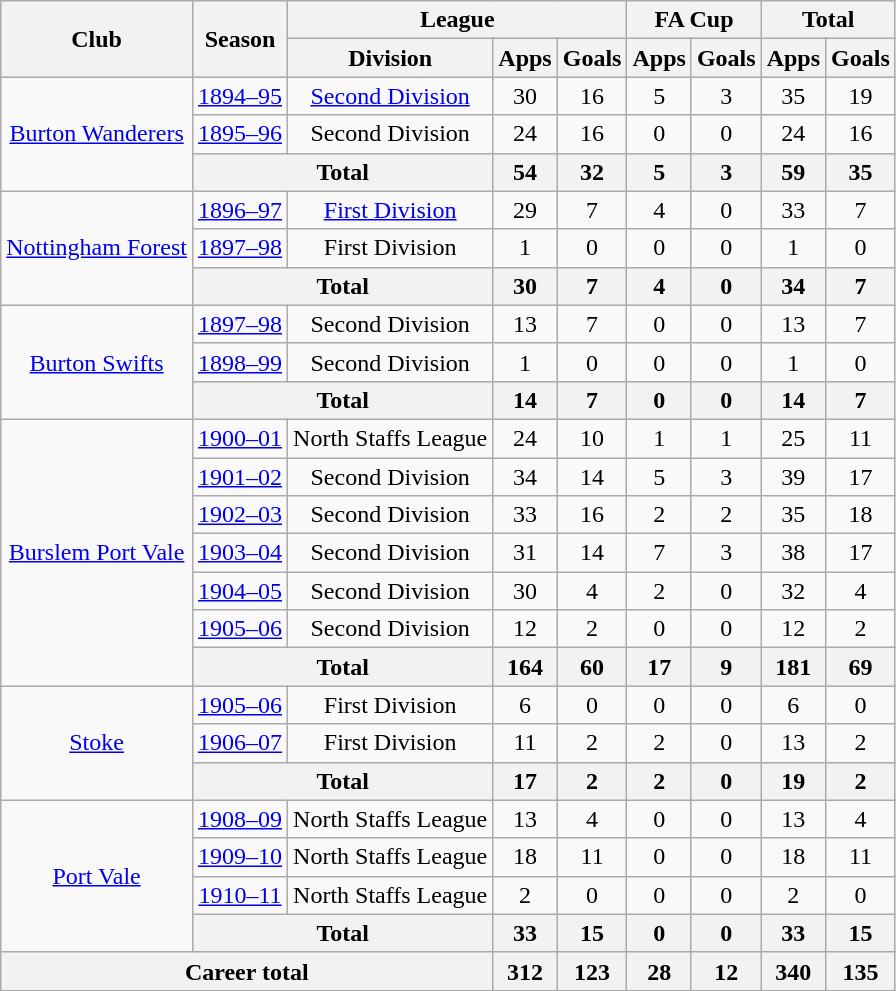<table class="wikitable" style="text-align: center;">
<tr>
<th rowspan="2">Club</th>
<th rowspan="2">Season</th>
<th colspan="3">League</th>
<th colspan="2">FA Cup</th>
<th colspan="2">Total</th>
</tr>
<tr>
<th>Division</th>
<th>Apps</th>
<th>Goals</th>
<th>Apps</th>
<th>Goals</th>
<th>Apps</th>
<th>Goals</th>
</tr>
<tr>
<td rowspan="3"><a href='#'>Burton Wanderers</a></td>
<td><a href='#'>1894–95</a></td>
<td><a href='#'>Second Division</a></td>
<td>30</td>
<td>16</td>
<td>5</td>
<td>3</td>
<td>35</td>
<td>19</td>
</tr>
<tr>
<td><a href='#'>1895–96</a></td>
<td>Second Division</td>
<td>24</td>
<td>16</td>
<td>0</td>
<td>0</td>
<td>24</td>
<td>16</td>
</tr>
<tr>
<th colspan="2">Total</th>
<th>54</th>
<th>32</th>
<th>5</th>
<th>3</th>
<th>59</th>
<th>35</th>
</tr>
<tr>
<td rowspan="3"><a href='#'>Nottingham Forest</a></td>
<td><a href='#'>1896–97</a></td>
<td><a href='#'>First Division</a></td>
<td>29</td>
<td>7</td>
<td>4</td>
<td>0</td>
<td>33</td>
<td>7</td>
</tr>
<tr>
<td><a href='#'>1897–98</a></td>
<td>First Division</td>
<td>1</td>
<td>0</td>
<td>0</td>
<td>0</td>
<td>1</td>
<td>0</td>
</tr>
<tr>
<th colspan="2">Total</th>
<th>30</th>
<th>7</th>
<th>4</th>
<th>0</th>
<th>34</th>
<th>7</th>
</tr>
<tr>
<td rowspan="3"><a href='#'>Burton Swifts</a></td>
<td><a href='#'>1897–98</a></td>
<td>Second Division</td>
<td>13</td>
<td>7</td>
<td>0</td>
<td>0</td>
<td>13</td>
<td>7</td>
</tr>
<tr>
<td><a href='#'>1898–99</a></td>
<td>Second Division</td>
<td>1</td>
<td>0</td>
<td>0</td>
<td>0</td>
<td>1</td>
<td>0</td>
</tr>
<tr>
<th colspan="2">Total</th>
<th>14</th>
<th>7</th>
<th>0</th>
<th>0</th>
<th>14</th>
<th>7</th>
</tr>
<tr>
<td rowspan="7"><a href='#'>Burslem Port Vale</a></td>
<td><a href='#'>1900–01</a></td>
<td>North Staffs League</td>
<td>24</td>
<td>10</td>
<td>1</td>
<td>1</td>
<td>25</td>
<td>11</td>
</tr>
<tr>
<td><a href='#'>1901–02</a></td>
<td>Second Division</td>
<td>34</td>
<td>14</td>
<td>5</td>
<td>3</td>
<td>39</td>
<td>17</td>
</tr>
<tr>
<td><a href='#'>1902–03</a></td>
<td>Second Division</td>
<td>33</td>
<td>16</td>
<td>2</td>
<td>2</td>
<td>35</td>
<td>18</td>
</tr>
<tr>
<td><a href='#'>1903–04</a></td>
<td>Second Division</td>
<td>31</td>
<td>14</td>
<td>7</td>
<td>3</td>
<td>38</td>
<td>17</td>
</tr>
<tr>
<td><a href='#'>1904–05</a></td>
<td>Second Division</td>
<td>30</td>
<td>4</td>
<td>2</td>
<td>0</td>
<td>32</td>
<td>4</td>
</tr>
<tr>
<td><a href='#'>1905–06</a></td>
<td>Second Division</td>
<td>12</td>
<td>2</td>
<td>0</td>
<td>0</td>
<td>12</td>
<td>2</td>
</tr>
<tr>
<th colspan="2">Total</th>
<th>164</th>
<th>60</th>
<th>17</th>
<th>9</th>
<th>181</th>
<th>69</th>
</tr>
<tr>
<td rowspan="3"><a href='#'>Stoke</a></td>
<td><a href='#'>1905–06</a></td>
<td>First Division</td>
<td>6</td>
<td>0</td>
<td>0</td>
<td>0</td>
<td>6</td>
<td>0</td>
</tr>
<tr>
<td><a href='#'>1906–07</a></td>
<td>First Division</td>
<td>11</td>
<td>2</td>
<td>2</td>
<td>0</td>
<td>13</td>
<td>2</td>
</tr>
<tr>
<th colspan="2">Total</th>
<th>17</th>
<th>2</th>
<th>2</th>
<th>0</th>
<th>19</th>
<th>2</th>
</tr>
<tr>
<td rowspan="4"><a href='#'>Port Vale</a></td>
<td><a href='#'>1908–09</a></td>
<td>North Staffs League</td>
<td>13</td>
<td>4</td>
<td>0</td>
<td>0</td>
<td>13</td>
<td>4</td>
</tr>
<tr>
<td><a href='#'>1909–10</a></td>
<td>North Staffs League</td>
<td>18</td>
<td>11</td>
<td>0</td>
<td>0</td>
<td>18</td>
<td>11</td>
</tr>
<tr>
<td><a href='#'>1910–11</a></td>
<td>North Staffs League</td>
<td>2</td>
<td>0</td>
<td>0</td>
<td>0</td>
<td>2</td>
<td>0</td>
</tr>
<tr>
<th colspan="2">Total</th>
<th>33</th>
<th>15</th>
<th>0</th>
<th>0</th>
<th>33</th>
<th>15</th>
</tr>
<tr>
<th colspan="3">Career total</th>
<th>312</th>
<th>123</th>
<th>28</th>
<th>12</th>
<th>340</th>
<th>135</th>
</tr>
</table>
